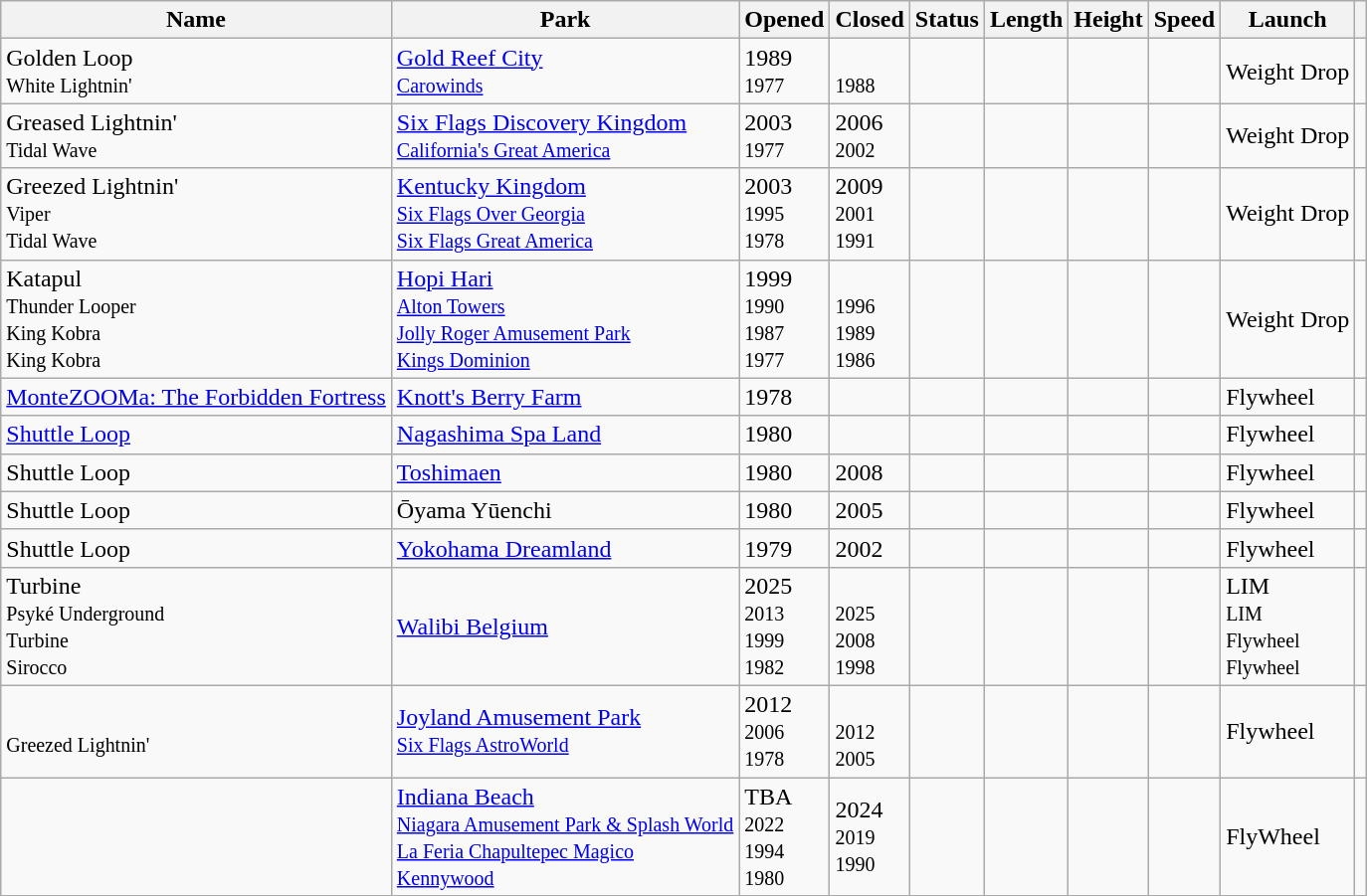<table class="wikitable">
<tr>
<th>Name</th>
<th>Park</th>
<th>Opened</th>
<th>Closed</th>
<th>Status</th>
<th>Length</th>
<th>Height</th>
<th>Speed</th>
<th>Launch</th>
<th></th>
</tr>
<tr>
<td>Golden Loop<br><small>White Lightnin'</small></td>
<td><a href='#'>Gold Reef City</a><br><small><a href='#'>Carowinds</a></small></td>
<td>1989<br><small>1977</small></td>
<td><br><small>1988</small></td>
<td></td>
<td></td>
<td></td>
<td></td>
<td>Weight Drop</td>
<td></td>
</tr>
<tr>
<td>Greased Lightnin'<br><small>Tidal Wave</small></td>
<td><a href='#'>Six Flags Discovery Kingdom</a><br><small><a href='#'>California's Great America</a></small></td>
<td>2003<br><small>1977</small></td>
<td>2006<br><small>2002</small></td>
<td></td>
<td></td>
<td></td>
<td></td>
<td>Weight Drop</td>
<td></td>
</tr>
<tr>
<td>Greezed Lightnin'<br><small>Viper</small><br><small>Tidal Wave</small></td>
<td><a href='#'>Kentucky Kingdom</a><br><small><a href='#'>Six Flags Over Georgia</a></small><br><small><a href='#'>Six Flags Great America</a></small></td>
<td>2003<br><small>1995</small><br><small>1978</small></td>
<td>2009<br><small>2001</small><br><small>1991</small></td>
<td></td>
<td></td>
<td></td>
<td></td>
<td>Weight Drop</td>
<td></td>
</tr>
<tr>
<td>Katapul<br><small>Thunder Looper</small><br><small>King Kobra</small><br><small>King Kobra</small></td>
<td><a href='#'>Hopi Hari</a><br><small><a href='#'>Alton Towers</a></small><br><small><a href='#'>Jolly Roger Amusement Park</a></small><br><small><a href='#'>Kings Dominion</a></small></td>
<td>1999<br><small>1990</small><br><small>1987</small><br><small>1977</small></td>
<td><br><small>1996</small><br><small>1989</small><br><small>1986</small></td>
<td></td>
<td></td>
<td></td>
<td></td>
<td>Weight Drop</td>
<td></td>
</tr>
<tr>
<td><a href='#'>MonteZOOMa: The Forbidden Fortress</a></td>
<td><a href='#'>Knott's Berry Farm</a></td>
<td>1978</td>
<td></td>
<td></td>
<td></td>
<td></td>
<td></td>
<td>Flywheel</td>
<td></td>
</tr>
<tr>
<td><a href='#'>Shuttle Loop</a></td>
<td><a href='#'>Nagashima Spa Land</a></td>
<td>1980</td>
<td></td>
<td></td>
<td></td>
<td></td>
<td></td>
<td>Flywheel</td>
<td></td>
</tr>
<tr>
<td>Shuttle Loop</td>
<td><a href='#'>Toshimaen</a></td>
<td>1980</td>
<td>2008</td>
<td></td>
<td></td>
<td></td>
<td></td>
<td>Flywheel</td>
<td></td>
</tr>
<tr>
<td>Shuttle Loop</td>
<td>Ōyama Yūenchi</td>
<td>1980</td>
<td>2005</td>
<td></td>
<td></td>
<td></td>
<td></td>
<td>Flywheel</td>
<td></td>
</tr>
<tr>
<td>Shuttle Loop</td>
<td><a href='#'>Yokohama Dreamland</a></td>
<td>1979</td>
<td>2002</td>
<td></td>
<td></td>
<td></td>
<td></td>
<td>Flywheel</td>
<td></td>
</tr>
<tr>
<td>Turbine<br><small>Psyké Underground</small><br><small>Turbine</small><br><small>Sirocco</small></td>
<td><a href='#'>Walibi Belgium</a></td>
<td>2025<br><small>2013</small><br><small>1999</small><br><small>1982</small></td>
<td><br><small>2025</small><br><small>2008</small><br><small>1998</small></td>
<td></td>
<td></td>
<td></td>
<td></td>
<td>LIM<br><small>LIM</small><br><small>Flywheel</small><br><small>Flywheel</small></td>
<td></td>
</tr>
<tr>
<td><br><small>Greezed Lightnin'</small></td>
<td><a href='#'>Joyland Amusement Park</a><br><small><a href='#'>Six Flags AstroWorld</a></small></td>
<td>2012<br><small>2006</small><br><small>1978</small></td>
<td><br><small>2012</small><br><small>2005</small></td>
<td></td>
<td></td>
<td></td>
<td></td>
<td>Flywheel</td>
<td></td>
</tr>
<tr>
<td></td>
<td><a href='#'>Indiana Beach</a><br><small><a href='#'>Niagara Amusement Park & Splash World</a><br><a href='#'>La Feria Chapultepec Magico</a><br><a href='#'>Kennywood</a></small></td>
<td>TBA<br><small>2022<br>1994<br>1980</small></td>
<td>2024<br><small>2019<br>1990</small></td>
<td></td>
<td></td>
<td></td>
<td></td>
<td>FlyWheel</td>
<td></td>
</tr>
</table>
